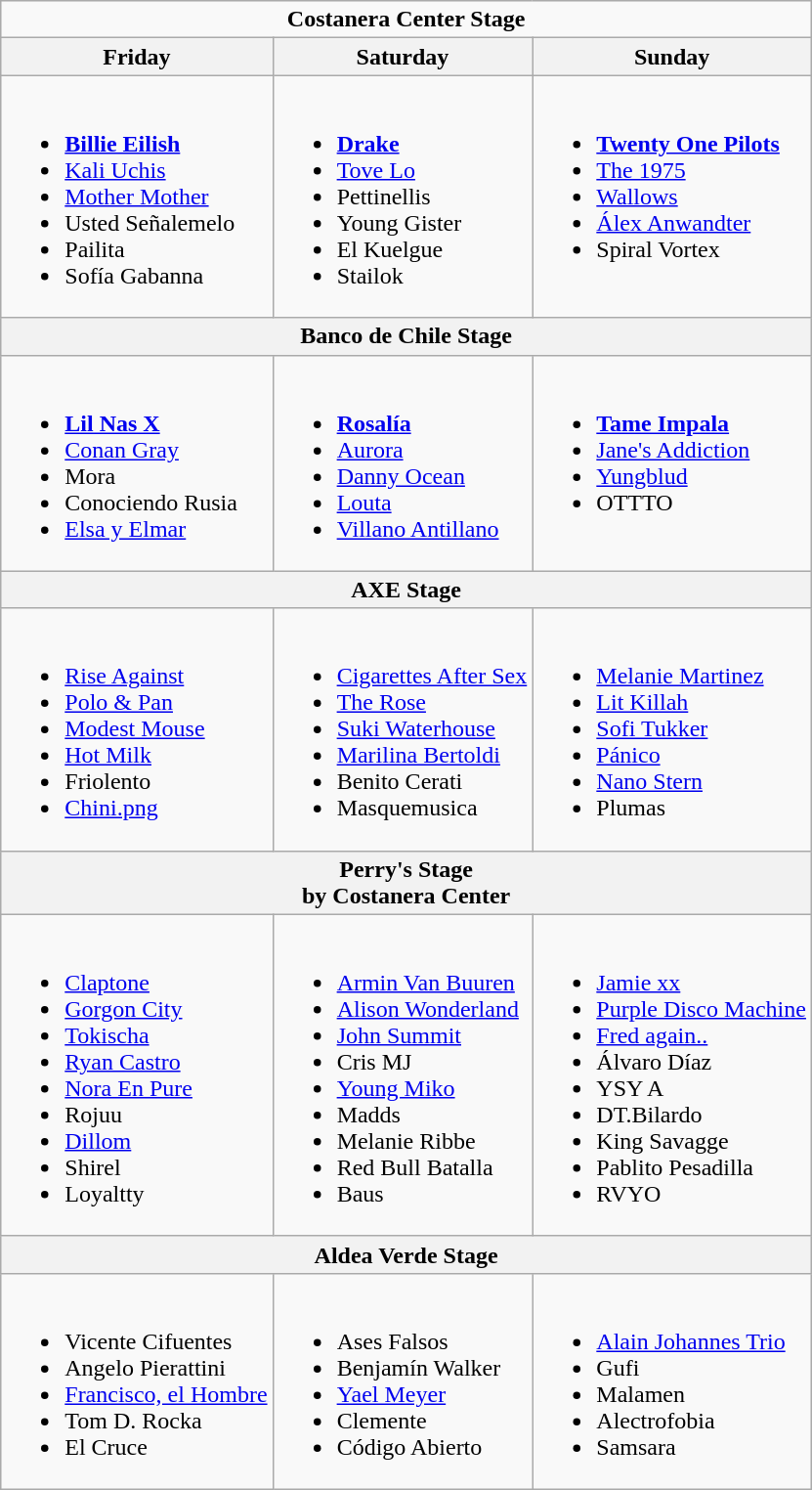<table class="wikitable">
<tr>
<td colspan="3" align="center"><strong>Costanera Center Stage</strong></td>
</tr>
<tr>
<th>Friday</th>
<th>Saturday</th>
<th>Sunday</th>
</tr>
<tr valign="top">
<td><br><ul><li><strong><a href='#'>Billie Eilish</a></strong></li><li><a href='#'>Kali Uchis</a></li><li><a href='#'>Mother Mother</a></li><li>Usted Señalemelo</li><li>Pailita</li><li>Sofía Gabanna</li></ul></td>
<td><br><ul><li><strong><a href='#'>Drake</a></strong></li><li><a href='#'>Tove Lo</a></li><li>Pettinellis</li><li>Young Gister</li><li>El Kuelgue</li><li>Stailok</li></ul></td>
<td><br><ul><li><strong><a href='#'>Twenty One Pilots</a></strong></li><li><a href='#'>The 1975</a></li><li><a href='#'>Wallows</a></li><li><a href='#'>Álex Anwandter</a></li><li>Spiral Vortex</li></ul></td>
</tr>
<tr>
<th colspan="3">Banco de Chile Stage</th>
</tr>
<tr valign="top">
<td><br><ul><li><strong><a href='#'>Lil Nas X</a></strong></li><li><a href='#'>Conan Gray</a></li><li>Mora</li><li>Conociendo Rusia</li><li><a href='#'>Elsa y Elmar</a></li></ul></td>
<td><br><ul><li><strong><a href='#'>Rosalía</a></strong></li><li><a href='#'>Aurora</a></li><li><a href='#'>Danny Ocean</a></li><li><a href='#'>Louta</a></li><li><a href='#'>Villano Antillano</a></li></ul></td>
<td><br><ul><li><strong><a href='#'>Tame Impala</a></strong></li><li><a href='#'>Jane's Addiction</a></li><li><a href='#'>Yungblud</a></li><li>OTTTO</li></ul></td>
</tr>
<tr>
<th colspan="3">AXE Stage</th>
</tr>
<tr valign="top">
<td><br><ul><li><a href='#'>Rise Against</a></li><li><a href='#'>Polo & Pan</a></li><li><a href='#'>Modest Mouse</a></li><li><a href='#'>Hot Milk</a></li><li>Friolento</li><li><a href='#'>Chini.png</a></li></ul></td>
<td><br><ul><li><a href='#'>Cigarettes After Sex</a></li><li><a href='#'>The Rose</a></li><li><a href='#'>Suki Waterhouse</a></li><li><a href='#'>Marilina Bertoldi</a></li><li>Benito Cerati</li><li>Masquemusica</li></ul></td>
<td><br><ul><li><a href='#'>Melanie Martinez</a></li><li><a href='#'>Lit Killah</a></li><li><a href='#'>Sofi Tukker</a></li><li><a href='#'>Pánico</a></li><li><a href='#'>Nano Stern</a></li><li>Plumas</li></ul></td>
</tr>
<tr>
<th colspan="3">Perry's Stage<br>by Costanera Center</th>
</tr>
<tr valign="top">
<td><br><ul><li><a href='#'>Claptone</a></li><li><a href='#'>Gorgon City</a></li><li><a href='#'>Tokischa</a></li><li><a href='#'>Ryan Castro</a></li><li><a href='#'>Nora En Pure</a></li><li>Rojuu</li><li><a href='#'>Dillom</a></li><li>Shirel</li><li>Loyaltty</li></ul></td>
<td><br><ul><li><a href='#'>Armin Van Buuren</a></li><li><a href='#'>Alison Wonderland</a></li><li><a href='#'>John Summit</a></li><li>Cris MJ</li><li><a href='#'>Young Miko</a></li><li>Madds</li><li>Melanie Ribbe</li><li>Red Bull Batalla</li><li>Baus</li></ul></td>
<td><br><ul><li><a href='#'>Jamie xx</a></li><li><a href='#'>Purple Disco Machine</a></li><li><a href='#'>Fred again..</a></li><li>Álvaro Díaz</li><li>YSY A</li><li>DT.Bilardo</li><li>King Savagge</li><li>Pablito Pesadilla</li><li>RVYO</li></ul></td>
</tr>
<tr>
<th colspan="3">Aldea Verde Stage</th>
</tr>
<tr valign="top">
<td><br><ul><li>Vicente Cifuentes</li><li>Angelo Pierattini</li><li><a href='#'>Francisco, el Hombre</a></li><li>Tom D. Rocka</li><li>El Cruce</li></ul></td>
<td><br><ul><li>Ases Falsos</li><li>Benjamín Walker</li><li><a href='#'>Yael Meyer</a></li><li>Clemente</li><li>Código Abierto</li></ul></td>
<td><br><ul><li><a href='#'>Alain Johannes Trio</a></li><li>Gufi</li><li>Malamen</li><li>Alectrofobia</li><li>Samsara</li></ul></td>
</tr>
</table>
